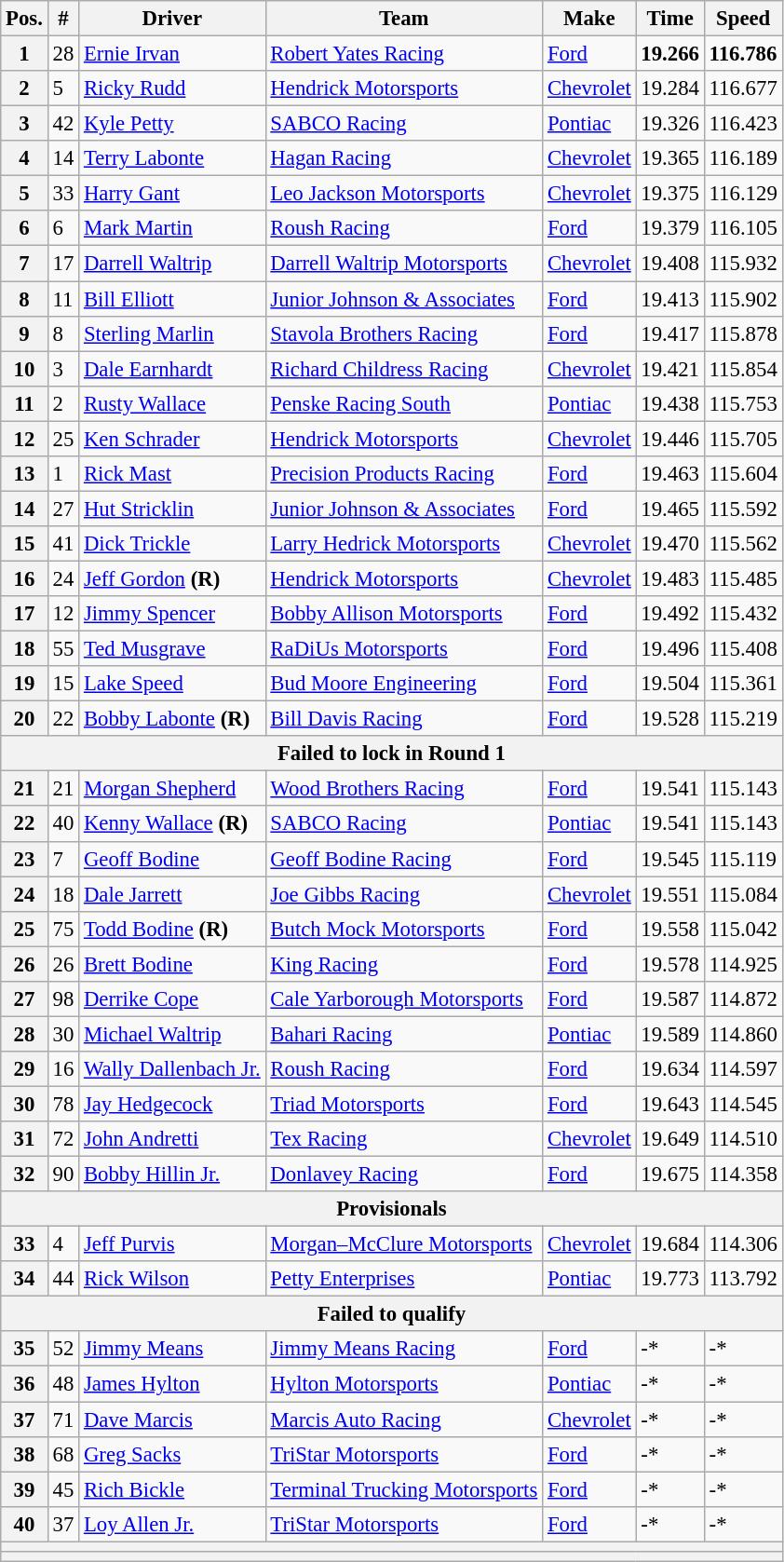<table class="wikitable" style="font-size:95%">
<tr>
<th>Pos.</th>
<th>#</th>
<th>Driver</th>
<th>Team</th>
<th>Make</th>
<th>Time</th>
<th>Speed</th>
</tr>
<tr>
<th>1</th>
<td>28</td>
<td><a href='#'>Ernie Irvan</a></td>
<td><a href='#'>Robert Yates Racing</a></td>
<td><a href='#'>Ford</a></td>
<td><strong>19.266</strong></td>
<td><strong>116.786</strong></td>
</tr>
<tr>
<th>2</th>
<td>5</td>
<td><a href='#'>Ricky Rudd</a></td>
<td><a href='#'>Hendrick Motorsports</a></td>
<td><a href='#'>Chevrolet</a></td>
<td>19.284</td>
<td>116.677</td>
</tr>
<tr>
<th>3</th>
<td>42</td>
<td><a href='#'>Kyle Petty</a></td>
<td><a href='#'>SABCO Racing</a></td>
<td><a href='#'>Pontiac</a></td>
<td>19.326</td>
<td>116.423</td>
</tr>
<tr>
<th>4</th>
<td>14</td>
<td><a href='#'>Terry Labonte</a></td>
<td><a href='#'>Hagan Racing</a></td>
<td><a href='#'>Chevrolet</a></td>
<td>19.365</td>
<td>116.189</td>
</tr>
<tr>
<th>5</th>
<td>33</td>
<td><a href='#'>Harry Gant</a></td>
<td><a href='#'>Leo Jackson Motorsports</a></td>
<td><a href='#'>Chevrolet</a></td>
<td>19.375</td>
<td>116.129</td>
</tr>
<tr>
<th>6</th>
<td>6</td>
<td><a href='#'>Mark Martin</a></td>
<td><a href='#'>Roush Racing</a></td>
<td><a href='#'>Ford</a></td>
<td>19.379</td>
<td>116.105</td>
</tr>
<tr>
<th>7</th>
<td>17</td>
<td><a href='#'>Darrell Waltrip</a></td>
<td><a href='#'>Darrell Waltrip Motorsports</a></td>
<td><a href='#'>Chevrolet</a></td>
<td>19.408</td>
<td>115.932</td>
</tr>
<tr>
<th>8</th>
<td>11</td>
<td><a href='#'>Bill Elliott</a></td>
<td><a href='#'>Junior Johnson & Associates</a></td>
<td><a href='#'>Ford</a></td>
<td>19.413</td>
<td>115.902</td>
</tr>
<tr>
<th>9</th>
<td>8</td>
<td><a href='#'>Sterling Marlin</a></td>
<td><a href='#'>Stavola Brothers Racing</a></td>
<td><a href='#'>Ford</a></td>
<td>19.417</td>
<td>115.878</td>
</tr>
<tr>
<th>10</th>
<td>3</td>
<td><a href='#'>Dale Earnhardt</a></td>
<td><a href='#'>Richard Childress Racing</a></td>
<td><a href='#'>Chevrolet</a></td>
<td>19.421</td>
<td>115.854</td>
</tr>
<tr>
<th>11</th>
<td>2</td>
<td><a href='#'>Rusty Wallace</a></td>
<td><a href='#'>Penske Racing South</a></td>
<td><a href='#'>Pontiac</a></td>
<td>19.438</td>
<td>115.753</td>
</tr>
<tr>
<th>12</th>
<td>25</td>
<td><a href='#'>Ken Schrader</a></td>
<td><a href='#'>Hendrick Motorsports</a></td>
<td><a href='#'>Chevrolet</a></td>
<td>19.446</td>
<td>115.705</td>
</tr>
<tr>
<th>13</th>
<td>1</td>
<td><a href='#'>Rick Mast</a></td>
<td><a href='#'>Precision Products Racing</a></td>
<td><a href='#'>Ford</a></td>
<td>19.463</td>
<td>115.604</td>
</tr>
<tr>
<th>14</th>
<td>27</td>
<td><a href='#'>Hut Stricklin</a></td>
<td><a href='#'>Junior Johnson & Associates</a></td>
<td><a href='#'>Ford</a></td>
<td>19.465</td>
<td>115.592</td>
</tr>
<tr>
<th>15</th>
<td>41</td>
<td><a href='#'>Dick Trickle</a></td>
<td><a href='#'>Larry Hedrick Motorsports</a></td>
<td><a href='#'>Chevrolet</a></td>
<td>19.470</td>
<td>115.562</td>
</tr>
<tr>
<th>16</th>
<td>24</td>
<td><a href='#'>Jeff Gordon</a> <strong>(R)</strong></td>
<td><a href='#'>Hendrick Motorsports</a></td>
<td><a href='#'>Chevrolet</a></td>
<td>19.483</td>
<td>115.485</td>
</tr>
<tr>
<th>17</th>
<td>12</td>
<td><a href='#'>Jimmy Spencer</a></td>
<td><a href='#'>Bobby Allison Motorsports</a></td>
<td><a href='#'>Ford</a></td>
<td>19.492</td>
<td>115.432</td>
</tr>
<tr>
<th>18</th>
<td>55</td>
<td><a href='#'>Ted Musgrave</a></td>
<td><a href='#'>RaDiUs Motorsports</a></td>
<td><a href='#'>Ford</a></td>
<td>19.496</td>
<td>115.408</td>
</tr>
<tr>
<th>19</th>
<td>15</td>
<td><a href='#'>Lake Speed</a></td>
<td><a href='#'>Bud Moore Engineering</a></td>
<td><a href='#'>Ford</a></td>
<td>19.504</td>
<td>115.361</td>
</tr>
<tr>
<th>20</th>
<td>22</td>
<td><a href='#'>Bobby Labonte</a> <strong>(R)</strong></td>
<td><a href='#'>Bill Davis Racing</a></td>
<td><a href='#'>Ford</a></td>
<td>19.528</td>
<td>115.219</td>
</tr>
<tr>
<th colspan="7">Failed to lock in Round 1</th>
</tr>
<tr>
<th>21</th>
<td>21</td>
<td><a href='#'>Morgan Shepherd</a></td>
<td><a href='#'>Wood Brothers Racing</a></td>
<td><a href='#'>Ford</a></td>
<td>19.541</td>
<td>115.143</td>
</tr>
<tr>
<th>22</th>
<td>40</td>
<td><a href='#'>Kenny Wallace</a> <strong>(R)</strong></td>
<td><a href='#'>SABCO Racing</a></td>
<td><a href='#'>Pontiac</a></td>
<td>19.541</td>
<td>115.143</td>
</tr>
<tr>
<th>23</th>
<td>7</td>
<td><a href='#'>Geoff Bodine</a></td>
<td><a href='#'>Geoff Bodine Racing</a></td>
<td><a href='#'>Ford</a></td>
<td>19.545</td>
<td>115.119</td>
</tr>
<tr>
<th>24</th>
<td>18</td>
<td><a href='#'>Dale Jarrett</a></td>
<td><a href='#'>Joe Gibbs Racing</a></td>
<td><a href='#'>Chevrolet</a></td>
<td>19.551</td>
<td>115.084</td>
</tr>
<tr>
<th>25</th>
<td>75</td>
<td><a href='#'>Todd Bodine</a> <strong>(R)</strong></td>
<td><a href='#'>Butch Mock Motorsports</a></td>
<td><a href='#'>Ford</a></td>
<td>19.558</td>
<td>115.042</td>
</tr>
<tr>
<th>26</th>
<td>26</td>
<td><a href='#'>Brett Bodine</a></td>
<td><a href='#'>King Racing</a></td>
<td><a href='#'>Ford</a></td>
<td>19.578</td>
<td>114.925</td>
</tr>
<tr>
<th>27</th>
<td>98</td>
<td><a href='#'>Derrike Cope</a></td>
<td><a href='#'>Cale Yarborough Motorsports</a></td>
<td><a href='#'>Ford</a></td>
<td>19.587</td>
<td>114.872</td>
</tr>
<tr>
<th>28</th>
<td>30</td>
<td><a href='#'>Michael Waltrip</a></td>
<td><a href='#'>Bahari Racing</a></td>
<td><a href='#'>Pontiac</a></td>
<td>19.589</td>
<td>114.860</td>
</tr>
<tr>
<th>29</th>
<td>16</td>
<td><a href='#'>Wally Dallenbach Jr.</a></td>
<td><a href='#'>Roush Racing</a></td>
<td><a href='#'>Ford</a></td>
<td>19.634</td>
<td>114.597</td>
</tr>
<tr>
<th>30</th>
<td>78</td>
<td><a href='#'>Jay Hedgecock</a></td>
<td><a href='#'>Triad Motorsports</a></td>
<td><a href='#'>Ford</a></td>
<td>19.643</td>
<td>114.545</td>
</tr>
<tr>
<th>31</th>
<td>72</td>
<td><a href='#'>John Andretti</a></td>
<td><a href='#'>Tex Racing</a></td>
<td><a href='#'>Chevrolet</a></td>
<td>19.649</td>
<td>114.510</td>
</tr>
<tr>
<th>32</th>
<td>90</td>
<td><a href='#'>Bobby Hillin Jr.</a></td>
<td><a href='#'>Donlavey Racing</a></td>
<td><a href='#'>Ford</a></td>
<td>19.675</td>
<td>114.358</td>
</tr>
<tr>
<th colspan="7">Provisionals</th>
</tr>
<tr>
<th>33</th>
<td>4</td>
<td><a href='#'>Jeff Purvis</a></td>
<td><a href='#'>Morgan–McClure Motorsports</a></td>
<td><a href='#'>Chevrolet</a></td>
<td>19.684</td>
<td>114.306</td>
</tr>
<tr>
<th>34</th>
<td>44</td>
<td><a href='#'>Rick Wilson</a></td>
<td><a href='#'>Petty Enterprises</a></td>
<td><a href='#'>Pontiac</a></td>
<td>19.773</td>
<td>113.792</td>
</tr>
<tr>
<th colspan="7">Failed to qualify</th>
</tr>
<tr>
<th>35</th>
<td>52</td>
<td><a href='#'>Jimmy Means</a></td>
<td><a href='#'>Jimmy Means Racing</a></td>
<td><a href='#'>Ford</a></td>
<td>-*</td>
<td>-*</td>
</tr>
<tr>
<th>36</th>
<td>48</td>
<td><a href='#'>James Hylton</a></td>
<td><a href='#'>Hylton Motorsports</a></td>
<td><a href='#'>Pontiac</a></td>
<td>-*</td>
<td>-*</td>
</tr>
<tr>
<th>37</th>
<td>71</td>
<td><a href='#'>Dave Marcis</a></td>
<td><a href='#'>Marcis Auto Racing</a></td>
<td><a href='#'>Chevrolet</a></td>
<td>-*</td>
<td>-*</td>
</tr>
<tr>
<th>38</th>
<td>68</td>
<td><a href='#'>Greg Sacks</a></td>
<td><a href='#'>TriStar Motorsports</a></td>
<td><a href='#'>Ford</a></td>
<td>-*</td>
<td>-*</td>
</tr>
<tr>
<th>39</th>
<td>45</td>
<td><a href='#'>Rich Bickle</a></td>
<td><a href='#'>Terminal Trucking Motorsports</a></td>
<td><a href='#'>Ford</a></td>
<td>-*</td>
<td>-*</td>
</tr>
<tr>
<th>40</th>
<td>37</td>
<td><a href='#'>Loy Allen Jr.</a></td>
<td><a href='#'>TriStar Motorsports</a></td>
<td><a href='#'>Ford</a></td>
<td>-*</td>
<td>-*</td>
</tr>
<tr>
<th colspan="7"></th>
</tr>
<tr>
<th colspan="7"></th>
</tr>
</table>
